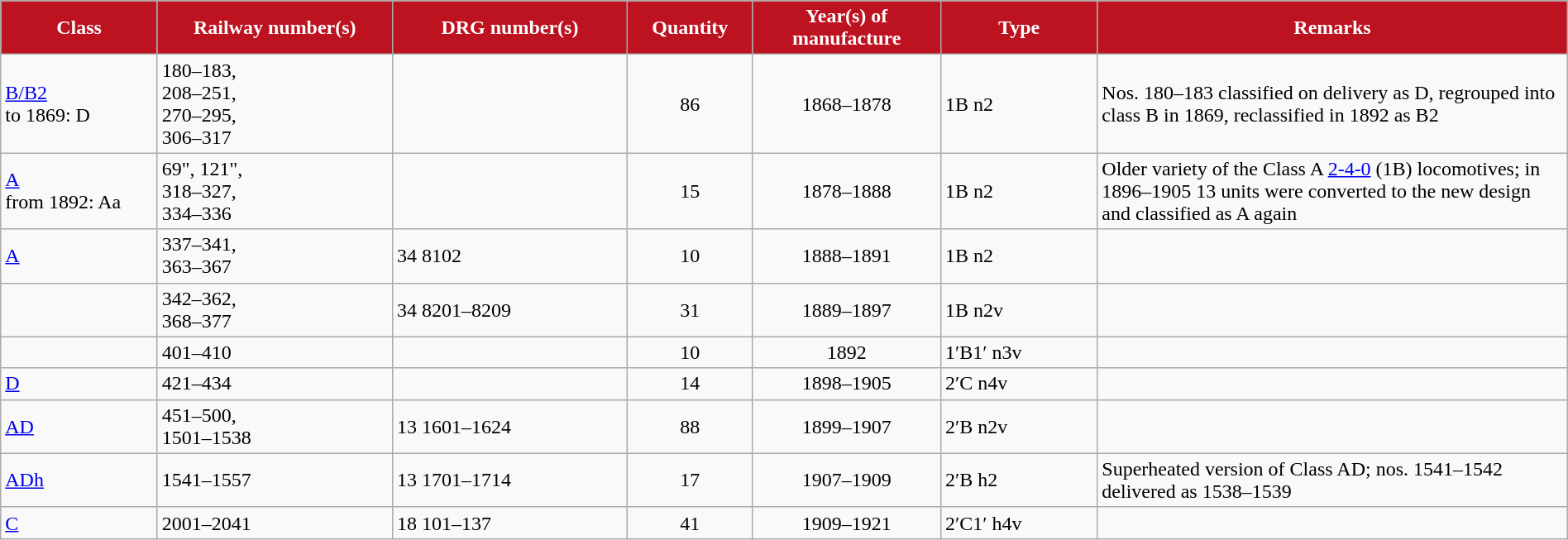<table class="wikitable"  width="100%">
<tr>
<th style="color:#ffffff; background:#bd1220" width="10%">Class</th>
<th style="color:#ffffff; background:#bd1220" width="15%">Railway number(s)</th>
<th style="color:#ffffff; background:#bd1220" width="15%">DRG number(s)</th>
<th style="color:#ffffff; background:#bd1220" width="8%">Quantity</th>
<th style="color:#ffffff; background:#bd1220" width="12%">Year(s) of manufacture</th>
<th style="color:#ffffff; background:#bd1220" width="10%">Type</th>
<th style="color:#ffffff; background:#bd1220" width="30%">Remarks</th>
</tr>
<tr>
<td><a href='#'>B/B2</a> <br>to 1869: D</td>
<td>180–183, <br>208–251, <br>270–295, <br> 306–317</td>
<td></td>
<td align="center">86</td>
<td align="center">1868–1878</td>
<td>1B n2</td>
<td>Nos. 180–183 classified on delivery as D, regrouped into class B in 1869, reclassified in 1892 as B2</td>
</tr>
<tr>
<td><a href='#'>A</a> <br>from 1892: Aa</td>
<td>69", 121", <br>318–327, <br>334–336</td>
<td></td>
<td align="center">15</td>
<td align="center">1878–1888</td>
<td>1B n2</td>
<td>Older variety of the Class A <a href='#'>2-4-0</a> (1B) locomotives; in 1896–1905 13 units were converted to the new design and classified as A again</td>
</tr>
<tr>
<td><a href='#'>A</a></td>
<td>337–341, <br>363–367</td>
<td>34 8102</td>
<td align="center">10</td>
<td align="center">1888–1891</td>
<td>1B n2</td>
<td></td>
</tr>
<tr>
<td></td>
<td>342–362, <br>368–377</td>
<td>34 8201–8209</td>
<td align="center">31</td>
<td align="center">1889–1897</td>
<td>1B n2v</td>
<td></td>
</tr>
<tr>
<td></td>
<td>401–410</td>
<td></td>
<td align="center">10</td>
<td align="center">1892</td>
<td>1′B1′ n3v</td>
<td></td>
</tr>
<tr>
<td><a href='#'>D</a></td>
<td>421–434</td>
<td></td>
<td align="center">14</td>
<td align="center">1898–1905</td>
<td>2′C n4v</td>
<td></td>
</tr>
<tr>
<td><a href='#'>AD</a></td>
<td>451–500, <br>1501–1538</td>
<td>13 1601–1624</td>
<td align="center">88</td>
<td align="center">1899–1907</td>
<td>2′B n2v</td>
<td></td>
</tr>
<tr>
<td><a href='#'>ADh</a></td>
<td>1541–1557</td>
<td>13 1701–1714</td>
<td align="center">17</td>
<td align="center">1907–1909</td>
<td>2′B h2</td>
<td>Superheated version of Class AD; nos. 1541–1542 delivered as 1538–1539</td>
</tr>
<tr>
<td><a href='#'>C</a></td>
<td>2001–2041</td>
<td>18 101–137</td>
<td align="center">41</td>
<td align="center">1909–1921</td>
<td>2′C1′ h4v</td>
<td></td>
</tr>
</table>
